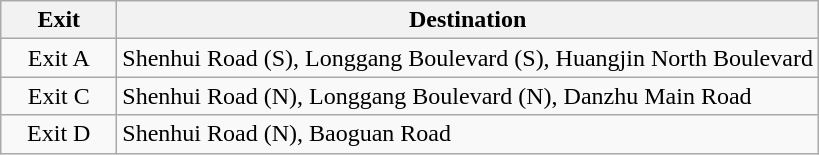<table class="wikitable">
<tr>
<th style="width:70px">Exit</th>
<th>Destination</th>
</tr>
<tr>
<td align="center">Exit A</td>
<td>Shenhui Road (S), Longgang Boulevard (S), Huangjin North Boulevard</td>
</tr>
<tr>
<td align="center">Exit C</td>
<td>Shenhui Road (N), Longgang Boulevard (N), Danzhu Main Road</td>
</tr>
<tr>
<td align="center">Exit D</td>
<td>Shenhui Road (N), Baoguan Road</td>
</tr>
</table>
